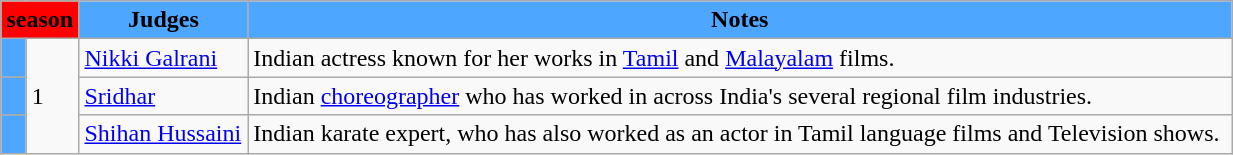<table class="wikitable" width="65%">
<tr>
<th scope="col" style ="background: #FF0000;"style="background: #FF0000 ;color:white"  colspan="2">season</th>
<th scope="col" style ="background: #4da6ff;"style="background: #FF0000 ;color:white">Judges</th>
<th scope="col" style ="background: #4da6ff;"style="background: #FF0000 ;color:white">Notes</th>
</tr>
<tr>
<td style="background: #4da6ff"></td>
<td rowspan="3">1</td>
<td><a href='#'>Nikki Galrani</a></td>
<td>Indian actress known for her works in <a href='#'>Tamil</a> and <a href='#'>Malayalam</a> films.</td>
</tr>
<tr>
<td style="background: #4da6ff"></td>
<td><a href='#'>Sridhar</a></td>
<td>Indian <a href='#'>choreographer</a> who has worked in across India's several regional film industries.</td>
</tr>
<tr>
<td style="background: #4da6ff"></td>
<td><a href='#'>Shihan Hussaini</a></td>
<td>Indian karate expert, who has also worked as an actor in Tamil language films and Television shows.</td>
</tr>
</table>
